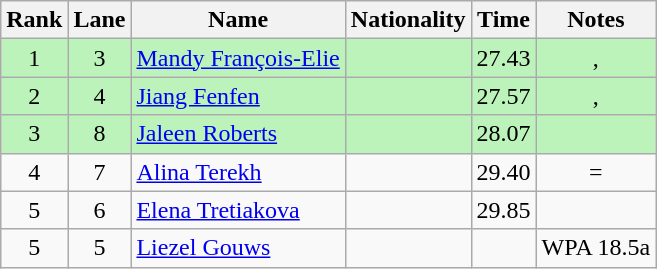<table class="wikitable sortable" style="text-align:center">
<tr>
<th>Rank</th>
<th>Lane</th>
<th>Name</th>
<th>Nationality</th>
<th>Time</th>
<th>Notes</th>
</tr>
<tr bgcolor=bbf3bb>
<td>1</td>
<td>3</td>
<td align="left"><a href='#'>Mandy François-Elie</a></td>
<td align="left"></td>
<td>27.43</td>
<td>, </td>
</tr>
<tr bgcolor=bbf3bb>
<td>2</td>
<td>4</td>
<td align="left"><a href='#'>Jiang Fenfen</a></td>
<td align="left"></td>
<td>27.57</td>
<td>, </td>
</tr>
<tr bgcolor=bbf3bb>
<td>3</td>
<td>8</td>
<td align="left"><a href='#'>Jaleen Roberts</a></td>
<td align="left"></td>
<td>28.07</td>
<td></td>
</tr>
<tr>
<td>4</td>
<td>7</td>
<td align="left"><a href='#'>Alina Terekh</a></td>
<td align="left"></td>
<td>29.40</td>
<td>=</td>
</tr>
<tr>
<td>5</td>
<td>6</td>
<td align="left"><a href='#'>Elena Tretiakova</a></td>
<td align="left"></td>
<td>29.85</td>
<td></td>
</tr>
<tr>
<td>5</td>
<td>5</td>
<td align="left"><a href='#'>Liezel Gouws</a></td>
<td align="left"></td>
<td></td>
<td>WPA 18.5a</td>
</tr>
</table>
